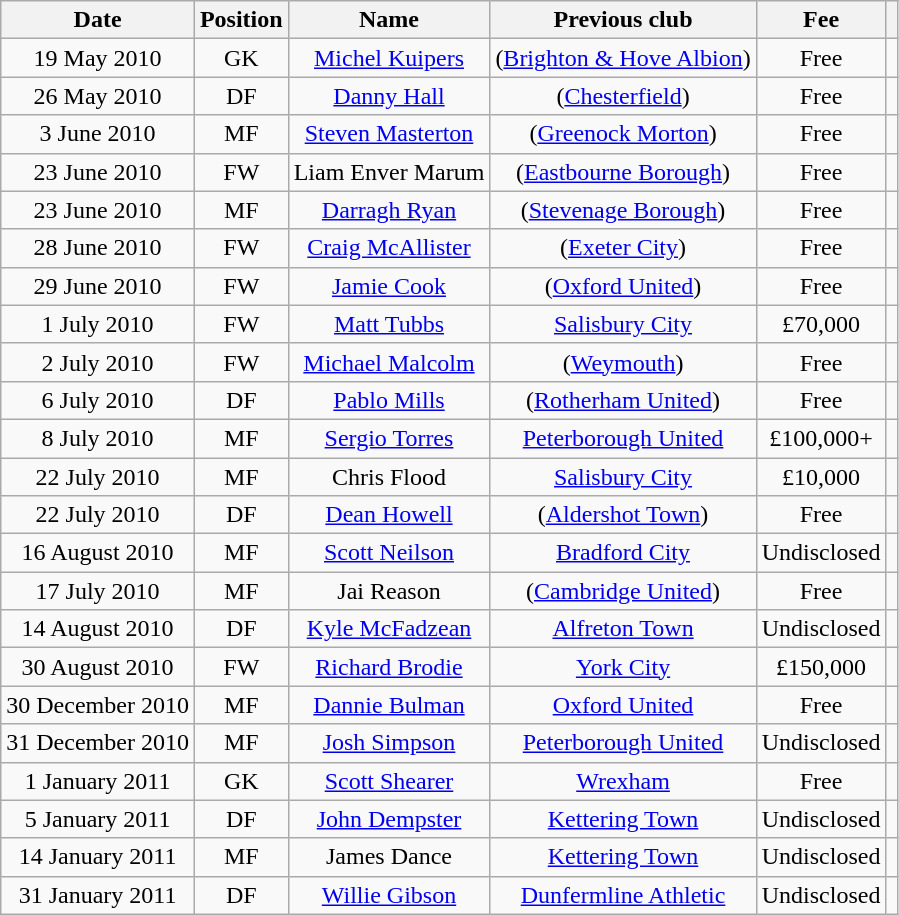<table class="wikitable" style="text-align:center;">
<tr>
<th>Date</th>
<th>Position</th>
<th>Name</th>
<th>Previous club</th>
<th>Fee</th>
<th></th>
</tr>
<tr>
<td>19 May 2010</td>
<td>GK</td>
<td><a href='#'>Michel Kuipers</a></td>
<td style="text-align:center;">(<a href='#'>Brighton & Hove Albion</a>)</td>
<td style="text-align:center;">Free</td>
<td></td>
</tr>
<tr>
<td>26 May 2010</td>
<td>DF</td>
<td><a href='#'>Danny Hall</a></td>
<td style="text-align:center;">(<a href='#'>Chesterfield</a>)</td>
<td style="text-align:center;">Free</td>
<td></td>
</tr>
<tr>
<td>3 June 2010</td>
<td>MF</td>
<td><a href='#'>Steven Masterton</a></td>
<td style="text-align:center;">(<a href='#'>Greenock Morton</a>)</td>
<td style="text-align:center;">Free</td>
<td></td>
</tr>
<tr>
<td>23 June 2010</td>
<td>FW</td>
<td>Liam Enver Marum</td>
<td style="text-align:center;">(<a href='#'>Eastbourne Borough</a>)</td>
<td style="text-align:center;">Free</td>
<td></td>
</tr>
<tr>
<td>23 June 2010</td>
<td>MF</td>
<td><a href='#'>Darragh Ryan</a></td>
<td style="text-align:center;">(<a href='#'>Stevenage Borough</a>)</td>
<td style="text-align:center;">Free</td>
<td></td>
</tr>
<tr>
<td>28 June 2010</td>
<td>FW</td>
<td><a href='#'>Craig McAllister</a></td>
<td style="text-align:center;">(<a href='#'>Exeter City</a>)</td>
<td style="text-align:center;">Free</td>
<td></td>
</tr>
<tr>
<td>29 June 2010</td>
<td>FW</td>
<td><a href='#'>Jamie Cook</a></td>
<td style="text-align:center;">(<a href='#'>Oxford United</a>)</td>
<td style="text-align:center;">Free</td>
<td></td>
</tr>
<tr>
<td>1 July 2010</td>
<td>FW</td>
<td><a href='#'>Matt Tubbs</a></td>
<td style="text-align:center;"><a href='#'>Salisbury City</a></td>
<td style="text-align:center;">£70,000</td>
<td></td>
</tr>
<tr>
<td>2 July 2010</td>
<td>FW</td>
<td><a href='#'>Michael Malcolm</a></td>
<td style="text-align:center;">(<a href='#'>Weymouth</a>)</td>
<td style="text-align:center;">Free</td>
<td></td>
</tr>
<tr>
<td>6 July 2010</td>
<td>DF</td>
<td><a href='#'>Pablo Mills</a></td>
<td style="text-align:center;">(<a href='#'>Rotherham United</a>)</td>
<td style="text-align:center;">Free</td>
<td></td>
</tr>
<tr>
<td>8 July 2010</td>
<td>MF</td>
<td><a href='#'>Sergio Torres</a></td>
<td style="text-align:center;"><a href='#'>Peterborough United</a></td>
<td style="text-align:center;">£100,000+</td>
<td></td>
</tr>
<tr>
<td>22 July 2010</td>
<td>MF</td>
<td>Chris Flood</td>
<td style="text-align:center;"><a href='#'>Salisbury City</a></td>
<td style="text-align:center;">£10,000</td>
<td></td>
</tr>
<tr>
<td>22 July 2010</td>
<td>DF</td>
<td><a href='#'>Dean Howell</a></td>
<td style="text-align:center;">(<a href='#'>Aldershot Town</a>)</td>
<td style="text-align:center;">Free</td>
<td></td>
</tr>
<tr>
<td>16 August 2010</td>
<td>MF</td>
<td><a href='#'>Scott Neilson</a></td>
<td style="text-align:center;"><a href='#'>Bradford City</a></td>
<td style="text-align:center;">Undisclosed</td>
<td></td>
</tr>
<tr>
<td>17 July 2010</td>
<td>MF</td>
<td>Jai Reason</td>
<td style="text-align:center;">(<a href='#'>Cambridge United</a>)</td>
<td style="text-align:center;">Free</td>
<td></td>
</tr>
<tr>
<td>14 August 2010</td>
<td>DF</td>
<td><a href='#'>Kyle McFadzean</a></td>
<td style="text-align:center;"><a href='#'>Alfreton Town</a></td>
<td style="text-align:center;">Undisclosed</td>
<td></td>
</tr>
<tr>
<td>30 August 2010</td>
<td>FW</td>
<td><a href='#'>Richard Brodie</a></td>
<td style="text-align:center;"><a href='#'>York City</a></td>
<td style="text-align:center;">£150,000</td>
<td></td>
</tr>
<tr>
<td>30 December 2010</td>
<td>MF</td>
<td><a href='#'>Dannie Bulman</a></td>
<td style="text-align:center;"><a href='#'>Oxford United</a></td>
<td style="text-align:center;">Free</td>
<td></td>
</tr>
<tr>
<td>31 December 2010</td>
<td>MF</td>
<td><a href='#'>Josh Simpson</a></td>
<td style="text-align:center;"><a href='#'>Peterborough United</a></td>
<td style="text-align:center;">Undisclosed</td>
<td></td>
</tr>
<tr>
<td>1 January 2011</td>
<td>GK</td>
<td><a href='#'>Scott Shearer</a></td>
<td style="text-align:center;"><a href='#'>Wrexham</a></td>
<td style="text-align:center;">Free</td>
<td></td>
</tr>
<tr>
<td>5 January 2011</td>
<td>DF</td>
<td><a href='#'>John Dempster</a></td>
<td style="text-align:center;"><a href='#'>Kettering Town</a></td>
<td style="text-align:center;">Undisclosed</td>
<td></td>
</tr>
<tr>
<td>14 January 2011</td>
<td>MF</td>
<td>James Dance</td>
<td style="text-align:center;"><a href='#'>Kettering Town</a></td>
<td style="text-align:center;">Undisclosed</td>
<td></td>
</tr>
<tr>
<td>31 January 2011</td>
<td>DF</td>
<td><a href='#'>Willie Gibson</a></td>
<td style="text-align:center;"><a href='#'>Dunfermline Athletic</a></td>
<td style="text-align:center;">Undisclosed</td>
<td></td>
</tr>
</table>
